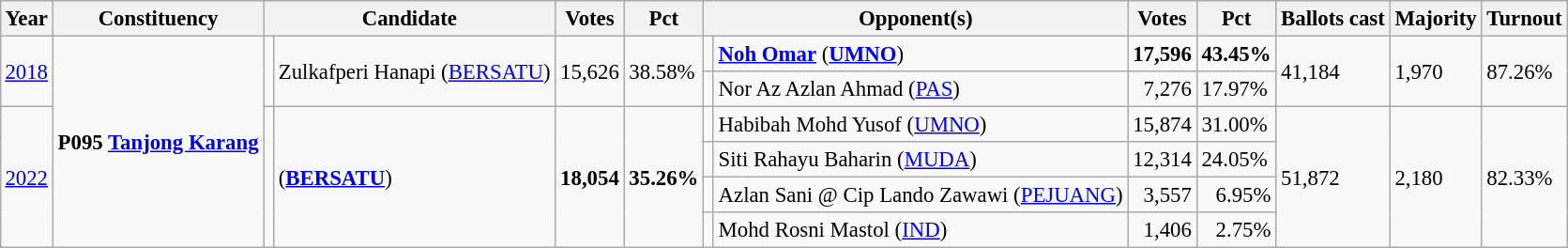<table class="wikitable" style="margin:0.5em ; font-size:95%">
<tr>
<th>Year</th>
<th>Constituency</th>
<th colspan=2>Candidate</th>
<th>Votes</th>
<th>Pct</th>
<th colspan=2>Opponent(s)</th>
<th>Votes</th>
<th>Pct</th>
<th>Ballots cast</th>
<th>Majority</th>
<th>Turnout</th>
</tr>
<tr>
<td rowspan=2><a href='#'>2018</a></td>
<td rowspan=6><strong>P095 <a href='#'>Tanjong Karang</a></strong></td>
<td rowspan=2 ></td>
<td rowspan=2>Zulkafperi Hanapi (<a href='#'>BERSATU</a>)</td>
<td rowspan=2 align="right">15,626</td>
<td rowspan=2>38.58%</td>
<td></td>
<td><strong><a href='#'>Noh Omar</a></strong> (<a href='#'><strong>UMNO</strong></a>)</td>
<td align="right"><strong>17,596</strong></td>
<td><strong>43.45%</strong></td>
<td rowspan=2>41,184</td>
<td rowspan=2>1,970</td>
<td rowspan=2>87.26%</td>
</tr>
<tr>
<td></td>
<td>Nor Az Azlan Ahmad (<a href='#'>PAS</a>)</td>
<td align="right">7,276</td>
<td>17.97%</td>
</tr>
<tr>
<td rowspan=4><a href='#'>2022</a></td>
<td rowspan=4 bgcolor=></td>
<td rowspan=4> (<a href='#'><strong>BERSATU</strong></a>)</td>
<td rowspan=4 align="right"><strong>18,054</strong></td>
<td rowspan=4><strong>35.26%</strong></td>
<td></td>
<td>Habibah Mohd Yusof (<a href='#'>UMNO</a>)</td>
<td align="right">15,874</td>
<td>31.00%</td>
<td rowspan=4>51,872</td>
<td rowspan=4>2,180</td>
<td rowspan=4>82.33%</td>
</tr>
<tr>
<td bgcolor=></td>
<td>Siti Rahayu Baharin (<a href='#'>MUDA</a>)</td>
<td align="right">12,314</td>
<td>24.05%</td>
</tr>
<tr>
<td bgcolor=></td>
<td>Azlan Sani @ Cip Lando Zawawi (<a href='#'>PEJUANG</a>)</td>
<td align="right">3,557</td>
<td align="right">6.95%</td>
</tr>
<tr>
<td></td>
<td>Mohd Rosni Mastol (<a href='#'>IND</a>)</td>
<td align="right">1,406</td>
<td align="right">2.75%</td>
</tr>
</table>
